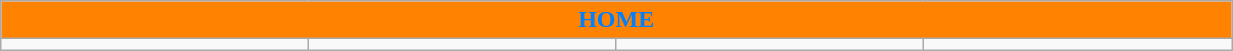<table class="wikitable collapsible collapsed" style="width:65%">
<tr>
<th colspan=6 ! style="color:#0080FF; background:#FF8200">HOME</th>
</tr>
<tr>
<td></td>
<td></td>
<td></td>
<td></td>
</tr>
</table>
